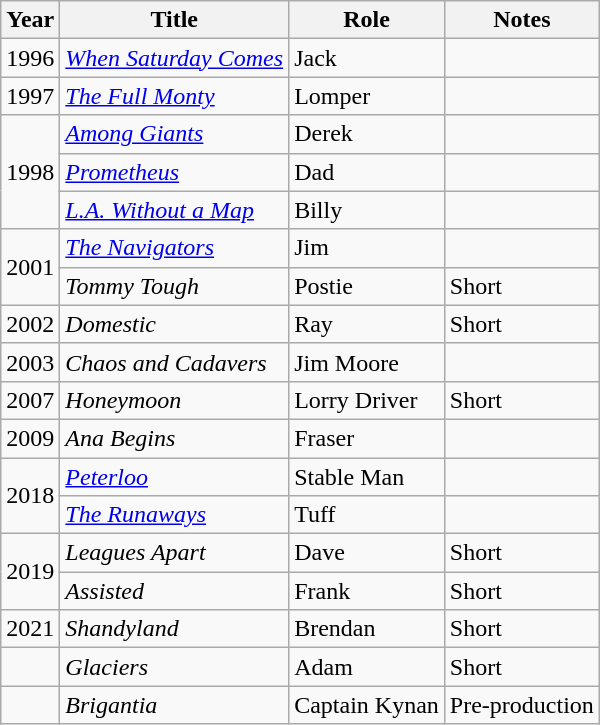<table class="wikitable">
<tr>
<th>Year</th>
<th>Title</th>
<th>Role</th>
<th>Notes</th>
</tr>
<tr>
<td>1996</td>
<td><em><a href='#'>When Saturday Comes</a></em></td>
<td>Jack</td>
<td></td>
</tr>
<tr>
<td>1997</td>
<td><em><a href='#'>The Full Monty</a></em></td>
<td>Lomper</td>
<td></td>
</tr>
<tr>
<td rowspan="3">1998</td>
<td><em><a href='#'>Among Giants</a></em></td>
<td>Derek</td>
<td></td>
</tr>
<tr>
<td><em><a href='#'>Prometheus</a></em></td>
<td>Dad</td>
<td></td>
</tr>
<tr>
<td><em><a href='#'>L.A. Without a Map</a></em></td>
<td>Billy</td>
<td></td>
</tr>
<tr>
<td rowspan="2">2001</td>
<td><em><a href='#'>The Navigators</a></em></td>
<td>Jim</td>
<td></td>
</tr>
<tr>
<td><em>Tommy Tough</em></td>
<td>Postie</td>
<td>Short</td>
</tr>
<tr>
<td>2002</td>
<td><em>Domestic</em></td>
<td>Ray</td>
<td>Short</td>
</tr>
<tr>
<td>2003</td>
<td><em>Chaos and Cadavers</em></td>
<td>Jim Moore</td>
<td></td>
</tr>
<tr>
<td>2007</td>
<td><em>Honeymoon</em></td>
<td>Lorry Driver</td>
<td>Short</td>
</tr>
<tr>
<td>2009</td>
<td><em>Ana Begins</em></td>
<td>Fraser</td>
<td></td>
</tr>
<tr>
<td rowspan="2">2018</td>
<td><em><a href='#'>Peterloo</a></em></td>
<td>Stable Man</td>
<td></td>
</tr>
<tr>
<td><em><a href='#'>The Runaways</a></em></td>
<td>Tuff</td>
<td></td>
</tr>
<tr>
<td rowspan="2">2019</td>
<td><em>Leagues Apart</em></td>
<td>Dave</td>
<td>Short</td>
</tr>
<tr>
<td><em>Assisted</em></td>
<td>Frank</td>
<td>Short</td>
</tr>
<tr>
<td>2021</td>
<td><em>Shandyland</em></td>
<td>Brendan</td>
<td>Short</td>
</tr>
<tr>
<td></td>
<td><em>Glaciers</em></td>
<td>Adam</td>
<td>Short</td>
</tr>
<tr>
<td></td>
<td><em>Brigantia</em></td>
<td>Captain Kynan</td>
<td>Pre-production</td>
</tr>
</table>
